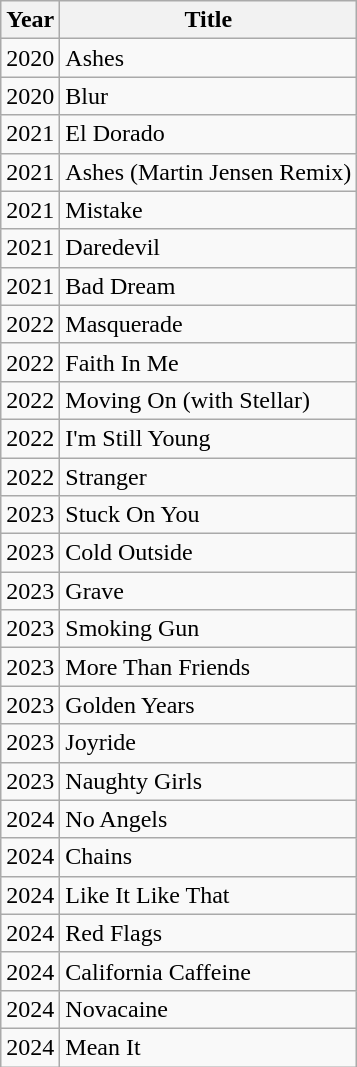<table class="wikitable">
<tr>
<th>Year</th>
<th>Title</th>
</tr>
<tr>
<td>2020</td>
<td>Ashes</td>
</tr>
<tr>
<td>2020</td>
<td>Blur</td>
</tr>
<tr>
<td>2021</td>
<td>El Dorado</td>
</tr>
<tr>
<td>2021</td>
<td>Ashes (Martin Jensen Remix)</td>
</tr>
<tr>
<td>2021</td>
<td>Mistake</td>
</tr>
<tr>
<td>2021</td>
<td>Daredevil</td>
</tr>
<tr>
<td>2021</td>
<td>Bad Dream</td>
</tr>
<tr>
<td>2022</td>
<td>Masquerade</td>
</tr>
<tr>
<td>2022</td>
<td>Faith In Me</td>
</tr>
<tr>
<td>2022</td>
<td>Moving On (with Stellar)</td>
</tr>
<tr>
<td>2022</td>
<td>I'm Still Young</td>
</tr>
<tr>
<td>2022</td>
<td>Stranger</td>
</tr>
<tr>
<td>2023</td>
<td>Stuck On You</td>
</tr>
<tr>
<td>2023</td>
<td>Cold Outside</td>
</tr>
<tr>
<td>2023</td>
<td>Grave</td>
</tr>
<tr>
<td>2023</td>
<td>Smoking Gun</td>
</tr>
<tr>
<td>2023</td>
<td>More Than Friends</td>
</tr>
<tr>
<td>2023</td>
<td>Golden Years</td>
</tr>
<tr>
<td>2023</td>
<td>Joyride</td>
</tr>
<tr>
<td>2023</td>
<td>Naughty Girls</td>
</tr>
<tr>
<td>2024</td>
<td>No Angels</td>
</tr>
<tr>
<td>2024</td>
<td>Chains</td>
</tr>
<tr>
<td>2024</td>
<td>Like It Like That</td>
</tr>
<tr>
<td>2024</td>
<td>Red Flags</td>
</tr>
<tr>
<td>2024</td>
<td>California Caffeine</td>
</tr>
<tr>
<td>2024</td>
<td>Novacaine</td>
</tr>
<tr>
<td>2024</td>
<td>Mean It</td>
</tr>
</table>
